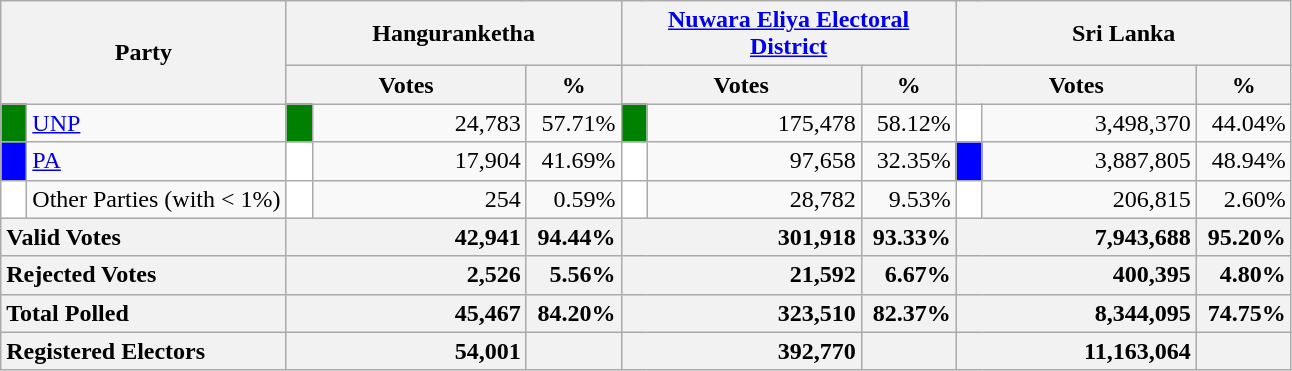<table class="wikitable">
<tr>
<th colspan="2" width="144px"rowspan="2">Party</th>
<th colspan="3" width="216px">Hanguranketha</th>
<th colspan="3" width="216px"><a href='#'>Nuwara Eliya Electoral District</a></th>
<th colspan="3" width="216px">Sri Lanka</th>
</tr>
<tr>
<th colspan="2" width="144px">Votes</th>
<th>%</th>
<th colspan="2" width="144px">Votes</th>
<th>%</th>
<th colspan="2" width="144px">Votes</th>
<th>%</th>
</tr>
<tr>
<td style="background-color:green;" width="10px"></td>
<td style="text-align:left;"><a href='#'>UNP</a></td>
<td style="background-color:green;" width="10px"></td>
<td style="text-align:right;">24,783</td>
<td style="text-align:right;">57.71%</td>
<td style="background-color:green;" width="10px"></td>
<td style="text-align:right;">175,478</td>
<td style="text-align:right;">58.12%</td>
<td style="background-color:white;" width="10px"></td>
<td style="text-align:right;">3,498,370</td>
<td style="text-align:right;">44.04%</td>
</tr>
<tr>
<td style="background-color:blue;" width="10px"></td>
<td style="text-align:left;"><a href='#'>PA</a></td>
<td style="background-color:white;" width="10px"></td>
<td style="text-align:right;">17,904</td>
<td style="text-align:right;">41.69%</td>
<td style="background-color:white;" width="10px"></td>
<td style="text-align:right;">97,658</td>
<td style="text-align:right;">32.35%</td>
<td style="background-color:blue;" width="10px"></td>
<td style="text-align:right;">3,887,805</td>
<td style="text-align:right;">48.94%</td>
</tr>
<tr>
<td style="background-color:white;" width="10px"></td>
<td style="text-align:left;">Other Parties (with < 1%)</td>
<td style="background-color:white;" width="10px"></td>
<td style="text-align:right;">254</td>
<td style="text-align:right;">0.59%</td>
<td style="background-color:white;" width="10px"></td>
<td style="text-align:right;">28,782</td>
<td style="text-align:right;">9.53%</td>
<td style="background-color:white;" width="10px"></td>
<td style="text-align:right;">206,815</td>
<td style="text-align:right;">2.60%</td>
</tr>
<tr>
<th colspan="2" width="144px"style="text-align:left;">Valid Votes</th>
<th style="text-align:right;"colspan="2" width="144px">42,941</th>
<th style="text-align:right;">94.44%</th>
<th style="text-align:right;"colspan="2" width="144px">301,918</th>
<th style="text-align:right;">93.33%</th>
<th style="text-align:right;"colspan="2" width="144px">7,943,688</th>
<th style="text-align:right;">95.20%</th>
</tr>
<tr>
<th colspan="2" width="144px"style="text-align:left;">Rejected Votes</th>
<th style="text-align:right;"colspan="2" width="144px">2,526</th>
<th style="text-align:right;">5.56%</th>
<th style="text-align:right;"colspan="2" width="144px">21,592</th>
<th style="text-align:right;">6.67%</th>
<th style="text-align:right;"colspan="2" width="144px">400,395</th>
<th style="text-align:right;">4.80%</th>
</tr>
<tr>
<th colspan="2" width="144px"style="text-align:left;">Total Polled</th>
<th style="text-align:right;"colspan="2" width="144px">45,467</th>
<th style="text-align:right;">84.20%</th>
<th style="text-align:right;"colspan="2" width="144px">323,510</th>
<th style="text-align:right;">82.37%</th>
<th style="text-align:right;"colspan="2" width="144px">8,344,095</th>
<th style="text-align:right;">74.75%</th>
</tr>
<tr>
<th colspan="2" width="144px"style="text-align:left;">Registered Electors</th>
<th style="text-align:right;"colspan="2" width="144px">54,001</th>
<th></th>
<th style="text-align:right;"colspan="2" width="144px">392,770</th>
<th></th>
<th style="text-align:right;"colspan="2" width="144px">11,163,064</th>
<th></th>
</tr>
</table>
